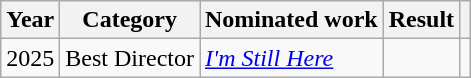<table class="wikitable sortable">
<tr>
<th>Year</th>
<th>Category</th>
<th>Nominated work</th>
<th>Result</th>
<th class="unsortable"></th>
</tr>
<tr>
<td>2025</td>
<td>Best Director</td>
<td><em><a href='#'>I'm Still Here</a></em></td>
<td></td>
<td></td>
</tr>
</table>
